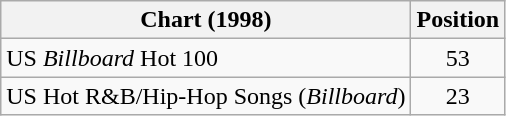<table class="wikitable sortable">
<tr>
<th>Chart (1998)</th>
<th>Position</th>
</tr>
<tr>
<td>US <em>Billboard</em> Hot 100</td>
<td align="center">53</td>
</tr>
<tr>
<td>US Hot R&B/Hip-Hop Songs (<em>Billboard</em>)</td>
<td align="center">23</td>
</tr>
</table>
